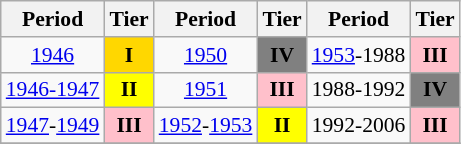<table class="wikitable" style="text-align:center; font-size:90%">
<tr>
<th>Period</th>
<th>Tier</th>
<th>Period</th>
<th>Tier</th>
<th>Period</th>
<th>Tier</th>
</tr>
<tr>
<td><a href='#'>1946</a></td>
<td style="background:gold;"><strong>I</strong></td>
<td><a href='#'>1950</a></td>
<td style="background:grey;"><strong>IV</strong></td>
<td><a href='#'>1953</a>-1988</td>
<td style="background:pink;"><strong>III</strong></td>
</tr>
<tr>
<td><a href='#'>1946-1947</a></td>
<td style="background:yellow;"><strong>II</strong></td>
<td><a href='#'>1951</a></td>
<td style="background:pink;"><strong>III</strong></td>
<td>1988-1992</td>
<td style="background:grey;"><strong>IV</strong></td>
</tr>
<tr>
<td><a href='#'>1947</a>-<a href='#'>1949</a></td>
<td style="background:pink;"><strong>III</strong></td>
<td><a href='#'>1952</a>-<a href='#'>1953</a></td>
<td style="background:yellow;"><strong>II</strong></td>
<td>1992-2006</td>
<td style="background:pink;"><strong>III</strong></td>
</tr>
<tr style="background:lightblue;">
</tr>
</table>
